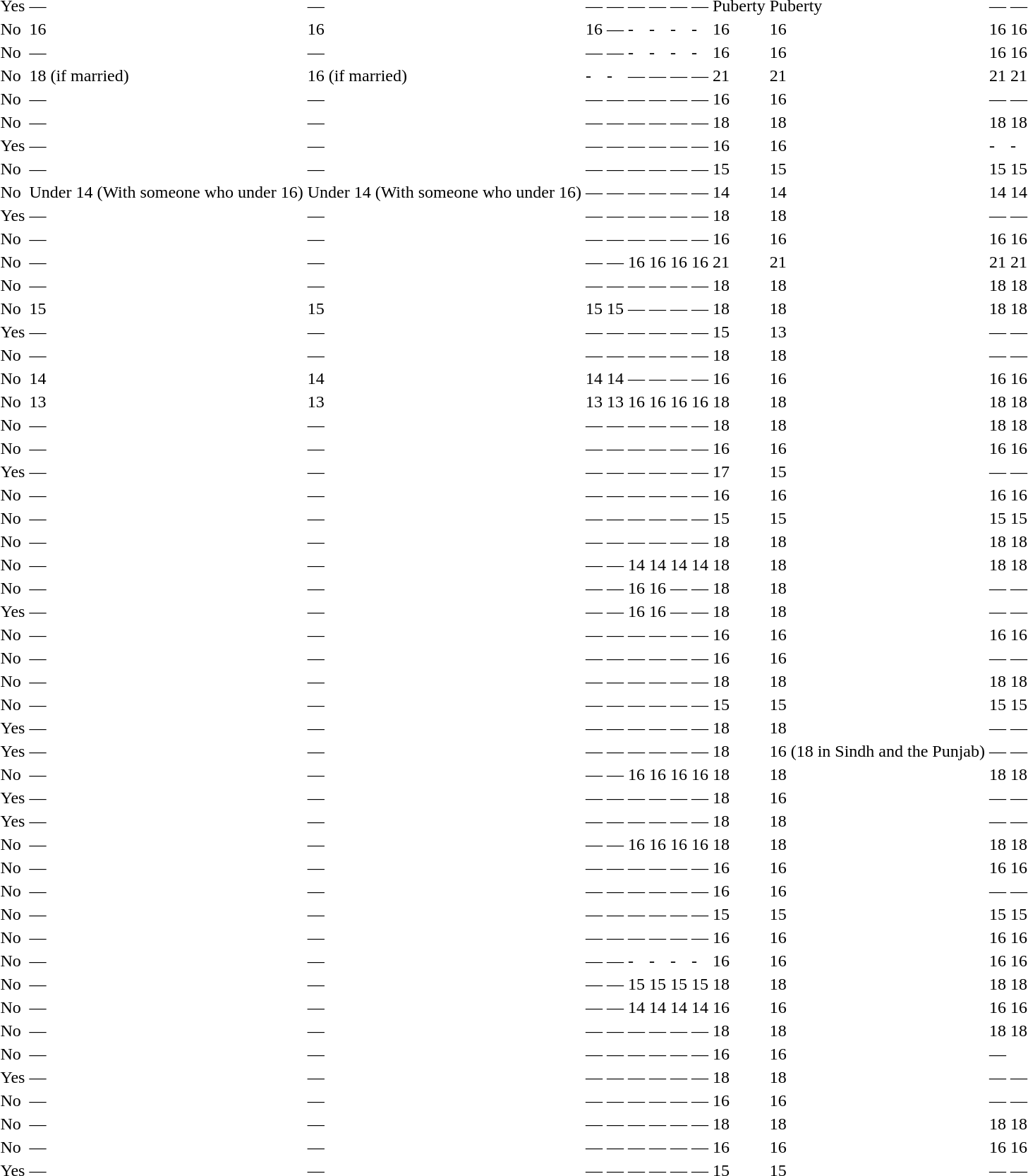<table>
<tr>
</tr>
<tr>
<td></td>
<td>Yes</td>
<td>—</td>
<td>—</td>
<td>—</td>
<td>—</td>
<td>—</td>
<td>—</td>
<td>—</td>
<td>—</td>
<td>Puberty</td>
<td>Puberty</td>
<td>—</td>
<td>—</td>
<td> </td>
</tr>
<tr>
<td></td>
<td>No</td>
<td>16</td>
<td>16</td>
<td>16</td>
<td>—</td>
<td>-</td>
<td>-</td>
<td>-</td>
<td>-</td>
<td>16</td>
<td>16</td>
<td>16</td>
<td>16</td>
<td> </td>
</tr>
<tr>
<td></td>
<td>No</td>
<td>—</td>
<td>—</td>
<td>—</td>
<td>—</td>
<td>-</td>
<td>-</td>
<td>-</td>
<td>-</td>
<td>16</td>
<td>16</td>
<td>16</td>
<td>16</td>
<td> </td>
</tr>
<tr>
<td></td>
<td>No</td>
<td>18 (if married)</td>
<td>16 (if married)</td>
<td>-</td>
<td>-</td>
<td>—</td>
<td>—</td>
<td>—</td>
<td>—</td>
<td>21</td>
<td>21</td>
<td>21</td>
<td>21</td>
<td></td>
</tr>
<tr>
<td></td>
<td>No</td>
<td>—</td>
<td>—</td>
<td>—</td>
<td>—</td>
<td>—</td>
<td>—</td>
<td>—</td>
<td>—</td>
<td>16</td>
<td>16</td>
<td>—</td>
<td>—</td>
<td></td>
</tr>
<tr>
<td></td>
<td>No</td>
<td>—</td>
<td>—</td>
<td>—</td>
<td>—</td>
<td>—</td>
<td>—</td>
<td>—</td>
<td>—</td>
<td>18</td>
<td>18</td>
<td>18</td>
<td>18</td>
<td> </td>
</tr>
<tr>
<td></td>
<td>Yes</td>
<td>—</td>
<td>—</td>
<td>—</td>
<td>—</td>
<td>—</td>
<td>—</td>
<td>—</td>
<td>—</td>
<td>16</td>
<td>16</td>
<td>-</td>
<td>-</td>
<td> </td>
</tr>
<tr>
<td></td>
<td>No</td>
<td>—</td>
<td>—</td>
<td>—</td>
<td>—</td>
<td>—</td>
<td>—</td>
<td>—</td>
<td>—</td>
<td>15</td>
<td>15</td>
<td>15</td>
<td>15</td>
<td></td>
</tr>
<tr>
<td></td>
<td>No</td>
<td>Under 14 (With someone who under 16)</td>
<td>Under 14 (With someone who under 16)</td>
<td>—</td>
<td>—</td>
<td>—</td>
<td>—</td>
<td>—</td>
<td>—</td>
<td>14</td>
<td>14</td>
<td>14</td>
<td>14</td>
<td></td>
</tr>
<tr>
<td></td>
<td>Yes</td>
<td>—</td>
<td>—</td>
<td>—</td>
<td>—</td>
<td>—</td>
<td>—</td>
<td>—</td>
<td>—</td>
<td>18</td>
<td>18</td>
<td>—</td>
<td>—</td>
<td></td>
</tr>
<tr>
<td></td>
<td>No</td>
<td>—</td>
<td>—</td>
<td>—</td>
<td>—</td>
<td>—</td>
<td>—</td>
<td>—</td>
<td>—</td>
<td>16</td>
<td>16</td>
<td>16</td>
<td>16</td>
<td> </td>
</tr>
<tr>
<td></td>
<td>No</td>
<td>—</td>
<td>—</td>
<td>—</td>
<td>—</td>
<td>16</td>
<td>16</td>
<td>16</td>
<td>16</td>
<td>21</td>
<td>21</td>
<td>21</td>
<td>21</td>
<td></td>
</tr>
<tr>
<td></td>
<td>No</td>
<td>—</td>
<td>—</td>
<td>—</td>
<td>—</td>
<td>—</td>
<td>—</td>
<td>—</td>
<td>—</td>
<td>18</td>
<td>18</td>
<td>18</td>
<td>18</td>
<td></td>
</tr>
<tr>
<td></td>
<td>No</td>
<td>15</td>
<td>15</td>
<td>15</td>
<td>15</td>
<td>—</td>
<td>—</td>
<td>—</td>
<td>—</td>
<td>18</td>
<td>18</td>
<td>18</td>
<td>18</td>
<td> </td>
</tr>
<tr>
<td></td>
<td>Yes</td>
<td>—</td>
<td>—</td>
<td>—</td>
<td>—</td>
<td>—</td>
<td>—</td>
<td>—</td>
<td>—</td>
<td>15</td>
<td>13</td>
<td>—</td>
<td>—</td>
<td></td>
</tr>
<tr>
<td></td>
<td>No</td>
<td>—</td>
<td>—</td>
<td>—</td>
<td>—</td>
<td>—</td>
<td>—</td>
<td>—</td>
<td>—</td>
<td>18</td>
<td>18</td>
<td>—</td>
<td>—</td>
<td></td>
</tr>
<tr>
<td></td>
<td>No</td>
<td>14</td>
<td>14</td>
<td>14</td>
<td>14</td>
<td>—</td>
<td>—</td>
<td>—</td>
<td>—</td>
<td>16</td>
<td>16</td>
<td>16</td>
<td>16</td>
<td></td>
</tr>
<tr>
<td></td>
<td>No</td>
<td>13</td>
<td>13</td>
<td>13</td>
<td>13</td>
<td>16</td>
<td>16</td>
<td>16</td>
<td>16</td>
<td>18</td>
<td>18</td>
<td>18</td>
<td>18</td>
<td></td>
</tr>
<tr>
<td></td>
<td>No</td>
<td>—</td>
<td>—</td>
<td>—</td>
<td>—</td>
<td>—</td>
<td>—</td>
<td>—</td>
<td>—</td>
<td>18</td>
<td>18</td>
<td>18</td>
<td>18</td>
<td> </td>
</tr>
<tr>
<td></td>
<td>No</td>
<td>—</td>
<td>—</td>
<td>—</td>
<td>—</td>
<td>—</td>
<td>—</td>
<td>—</td>
<td>—</td>
<td>16</td>
<td>16</td>
<td>16</td>
<td>16</td>
<td> </td>
</tr>
<tr>
<td></td>
<td>Yes</td>
<td>—</td>
<td>—</td>
<td>—</td>
<td>—</td>
<td>—</td>
<td>—</td>
<td>—</td>
<td>—</td>
<td>17</td>
<td>15</td>
<td>—</td>
<td>—</td>
<td> </td>
</tr>
<tr>
<td></td>
<td>No</td>
<td>—</td>
<td>—</td>
<td>—</td>
<td>—</td>
<td>—</td>
<td>—</td>
<td>—</td>
<td>—</td>
<td>16</td>
<td>16</td>
<td>16</td>
<td>16</td>
<td> </td>
</tr>
<tr>
<td></td>
<td>No</td>
<td>—</td>
<td>—</td>
<td>—</td>
<td>—</td>
<td>—</td>
<td>—</td>
<td>—</td>
<td>—</td>
<td>15</td>
<td>15</td>
<td>15</td>
<td>15</td>
<td></td>
</tr>
<tr>
<td></td>
<td>No</td>
<td>—</td>
<td>—</td>
<td>—</td>
<td>—</td>
<td>—</td>
<td>—</td>
<td>—</td>
<td>—</td>
<td>18</td>
<td>18</td>
<td>18</td>
<td>18</td>
<td> </td>
</tr>
<tr>
<td></td>
<td>No</td>
<td>—</td>
<td>—</td>
<td>—</td>
<td>—</td>
<td>14</td>
<td>14</td>
<td>14</td>
<td>14</td>
<td>18</td>
<td>18</td>
<td>18</td>
<td>18</td>
<td></td>
</tr>
<tr>
<td></td>
<td>No</td>
<td>—</td>
<td>—</td>
<td>—</td>
<td>—</td>
<td>16</td>
<td>16</td>
<td>—</td>
<td>—</td>
<td>18</td>
<td>18</td>
<td>—</td>
<td>—</td>
<td></td>
</tr>
<tr>
<td></td>
<td>Yes</td>
<td>—</td>
<td>—</td>
<td>—</td>
<td>—</td>
<td>16</td>
<td>16</td>
<td>—</td>
<td>—</td>
<td>18</td>
<td>18</td>
<td>—</td>
<td>—</td>
<td></td>
</tr>
<tr>
<td></td>
<td>No</td>
<td>—</td>
<td>—</td>
<td>—</td>
<td>—</td>
<td>—</td>
<td>—</td>
<td>—</td>
<td>—</td>
<td>16</td>
<td>16</td>
<td>16</td>
<td>16</td>
<td></td>
</tr>
<tr>
<td></td>
<td>No</td>
<td>—</td>
<td>—</td>
<td>—</td>
<td>—</td>
<td>—</td>
<td>—</td>
<td>—</td>
<td>—</td>
<td>16</td>
<td>16</td>
<td>—</td>
<td>—</td>
<td></td>
</tr>
<tr>
<td></td>
<td>No</td>
<td>—</td>
<td>—</td>
<td>—</td>
<td>—</td>
<td>—</td>
<td>—</td>
<td>—</td>
<td>—</td>
<td>18</td>
<td>18</td>
<td>18</td>
<td>18</td>
<td></td>
</tr>
<tr>
<td></td>
<td>No</td>
<td>—</td>
<td>—</td>
<td>—</td>
<td>—</td>
<td>—</td>
<td>—</td>
<td>—</td>
<td>—</td>
<td>15</td>
<td>15</td>
<td>15</td>
<td>15</td>
<td></td>
</tr>
<tr>
<td></td>
<td>Yes</td>
<td>—</td>
<td>—</td>
<td>—</td>
<td>—</td>
<td>—</td>
<td>—</td>
<td>—</td>
<td>—</td>
<td>18</td>
<td>18</td>
<td>—</td>
<td>—</td>
<td> </td>
</tr>
<tr>
<td></td>
<td>Yes</td>
<td>—</td>
<td>—</td>
<td>—</td>
<td>—</td>
<td>—</td>
<td>—</td>
<td>—</td>
<td>—</td>
<td>18</td>
<td>16 (18 in Sindh and the Punjab)</td>
<td>—</td>
<td>—</td>
<td></td>
</tr>
<tr>
<td></td>
<td>No</td>
<td>—</td>
<td>—</td>
<td>—</td>
<td>—</td>
<td>16</td>
<td>16</td>
<td>16</td>
<td>16</td>
<td>18</td>
<td>18</td>
<td>18</td>
<td>18</td>
<td> </td>
</tr>
<tr>
<td></td>
<td>Yes</td>
<td>—</td>
<td>—</td>
<td>—</td>
<td>—</td>
<td>—</td>
<td>—</td>
<td>—</td>
<td>—</td>
<td>18</td>
<td>16</td>
<td>—</td>
<td>—</td>
<td> </td>
</tr>
<tr>
<td></td>
<td>Yes</td>
<td>—</td>
<td>—</td>
<td>—</td>
<td>—</td>
<td>—</td>
<td>—</td>
<td>—</td>
<td>—</td>
<td>18</td>
<td>18</td>
<td>—</td>
<td>—</td>
<td></td>
</tr>
<tr>
<td></td>
<td>No</td>
<td>—</td>
<td>—</td>
<td>—</td>
<td>—</td>
<td>16</td>
<td>16</td>
<td>16</td>
<td>16</td>
<td>18</td>
<td>18</td>
<td>18</td>
<td>18</td>
<td></td>
</tr>
<tr>
<td></td>
<td>No</td>
<td>—</td>
<td>—</td>
<td>—</td>
<td>—</td>
<td>—</td>
<td>—</td>
<td>—</td>
<td>—</td>
<td>16</td>
<td>16</td>
<td>16</td>
<td>16</td>
<td> </td>
</tr>
<tr>
<td></td>
<td>No</td>
<td>—</td>
<td>—</td>
<td>—</td>
<td>—</td>
<td>—</td>
<td>—</td>
<td>—</td>
<td>—</td>
<td>16</td>
<td>16</td>
<td>—</td>
<td>—</td>
<td></td>
</tr>
<tr>
<td></td>
<td>No</td>
<td>—</td>
<td>—</td>
<td>—</td>
<td>—</td>
<td>—</td>
<td>—</td>
<td>—</td>
<td>—</td>
<td>15</td>
<td>15</td>
<td>15</td>
<td>15</td>
<td> </td>
</tr>
<tr>
<td></td>
<td>No</td>
<td>—</td>
<td>—</td>
<td>—</td>
<td>—</td>
<td>—</td>
<td>—</td>
<td>—</td>
<td>—</td>
<td>16</td>
<td>16</td>
<td>16</td>
<td>16</td>
<td> </td>
</tr>
<tr>
<td></td>
<td>No</td>
<td>—</td>
<td>—</td>
<td>—</td>
<td>—</td>
<td>-</td>
<td>-</td>
<td>-</td>
<td>-</td>
<td>16</td>
<td>16</td>
<td>16</td>
<td>16</td>
<td> </td>
</tr>
<tr>
<td></td>
<td>No</td>
<td>—</td>
<td>—</td>
<td>—</td>
<td>—</td>
<td>15</td>
<td>15</td>
<td>15</td>
<td>15</td>
<td>18</td>
<td>18</td>
<td>18</td>
<td>18</td>
<td></td>
</tr>
<tr>
<td align=left></td>
<td>No</td>
<td>—</td>
<td>—</td>
<td>—</td>
<td>—</td>
<td>14</td>
<td>14</td>
<td>14</td>
<td>14</td>
<td>16</td>
<td>16</td>
<td>16</td>
<td>16</td>
<td> </td>
</tr>
<tr>
<td></td>
<td>No</td>
<td>—</td>
<td>—</td>
<td>—</td>
<td>—</td>
<td>—</td>
<td>—</td>
<td>—</td>
<td>—</td>
<td>18</td>
<td>18</td>
<td>18</td>
<td>18</td>
<td> </td>
</tr>
<tr>
<td></td>
<td>No</td>
<td>—</td>
<td>—</td>
<td>—</td>
<td>—</td>
<td>—</td>
<td>—</td>
<td>—</td>
<td>—</td>
<td>16</td>
<td>16</td>
<td —>—</td>
<td> </td>
</tr>
<tr>
<td></td>
<td>Yes</td>
<td>—</td>
<td>—</td>
<td>—</td>
<td>—</td>
<td>—</td>
<td>—</td>
<td>—</td>
<td>—</td>
<td>18</td>
<td>18</td>
<td>—</td>
<td>—</td>
<td> </td>
</tr>
<tr>
<td></td>
<td>No</td>
<td>—</td>
<td>—</td>
<td>—</td>
<td>—</td>
<td>—</td>
<td>—</td>
<td>—</td>
<td>—</td>
<td>16</td>
<td>16</td>
<td>—</td>
<td>—</td>
<td></td>
</tr>
<tr>
<td></td>
<td>No</td>
<td>—</td>
<td>—</td>
<td>—</td>
<td>—</td>
<td>—</td>
<td>—</td>
<td>—</td>
<td>—</td>
<td>18</td>
<td>18</td>
<td>18</td>
<td>18</td>
<td></td>
</tr>
<tr>
<td></td>
<td>No</td>
<td>—</td>
<td>—</td>
<td>—</td>
<td>—</td>
<td>—</td>
<td>—</td>
<td>—</td>
<td>—</td>
<td>16</td>
<td>16</td>
<td>16</td>
<td>16</td>
<td></td>
</tr>
<tr>
<td></td>
<td>Yes</td>
<td>—</td>
<td>—</td>
<td>—</td>
<td>—</td>
<td>—</td>
<td>—</td>
<td>—</td>
<td>—</td>
<td>15</td>
<td>15</td>
<td>—</td>
<td>—</td>
<td><br></td>
</tr>
</table>
